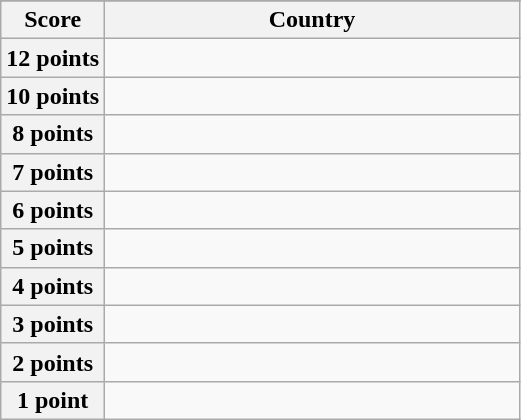<table class="wikitable">
<tr>
</tr>
<tr>
<th scope="col" width="20%">Score</th>
<th scope="col">Country</th>
</tr>
<tr>
<th scope="row">12 points</th>
<td></td>
</tr>
<tr>
<th scope="row">10 points</th>
<td></td>
</tr>
<tr>
<th scope="row">8 points</th>
<td></td>
</tr>
<tr>
<th scope="row">7 points</th>
<td></td>
</tr>
<tr>
<th scope="row">6 points</th>
<td></td>
</tr>
<tr>
<th scope="row">5 points</th>
<td></td>
</tr>
<tr>
<th scope="row">4 points</th>
<td></td>
</tr>
<tr>
<th scope="row">3 points</th>
<td></td>
</tr>
<tr>
<th scope="row">2 points</th>
<td></td>
</tr>
<tr>
<th scope="row">1 point</th>
<td></td>
</tr>
</table>
